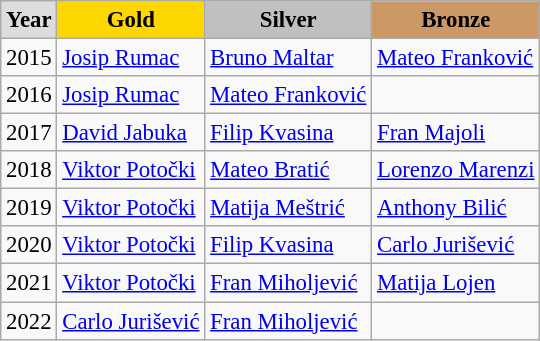<table class="wikitable sortable" style="font-size:95%">
<tr style="text-align:center; background:#e4e4e4; font-weight:bold;">
<td style="background:#ddd; ">Year</td>
<td style="background:gold; ">Gold</td>
<td style="background:silver; ">Silver</td>
<td style="background:#c96; ">Bronze</td>
</tr>
<tr>
<td>2015</td>
<td><a href='#'>Josip Rumac</a></td>
<td><a href='#'>Bruno Maltar</a></td>
<td><a href='#'>Mateo Franković</a></td>
</tr>
<tr>
<td>2016</td>
<td><a href='#'>Josip Rumac</a></td>
<td><a href='#'>Mateo Franković</a></td>
<td></td>
</tr>
<tr>
<td>2017</td>
<td><a href='#'>David Jabuka</a></td>
<td><a href='#'>Filip Kvasina</a></td>
<td><a href='#'>Fran Majoli</a></td>
</tr>
<tr>
<td>2018</td>
<td><a href='#'>Viktor Potočki</a></td>
<td><a href='#'>Mateo Bratić</a></td>
<td><a href='#'>Lorenzo Marenzi</a></td>
</tr>
<tr>
<td>2019</td>
<td><a href='#'>Viktor Potočki</a></td>
<td><a href='#'>Matija Meštrić</a></td>
<td><a href='#'>Anthony Bilić</a></td>
</tr>
<tr>
<td>2020</td>
<td><a href='#'>Viktor Potočki</a></td>
<td><a href='#'>Filip Kvasina</a></td>
<td><a href='#'>Carlo Jurišević</a></td>
</tr>
<tr>
<td>2021</td>
<td><a href='#'>Viktor Potočki</a></td>
<td><a href='#'>Fran Miholjević</a></td>
<td><a href='#'>Matija Lojen</a></td>
</tr>
<tr>
<td>2022</td>
<td><a href='#'>Carlo Jurišević</a></td>
<td><a href='#'>Fran Miholjević</a></td>
<td></td>
</tr>
</table>
